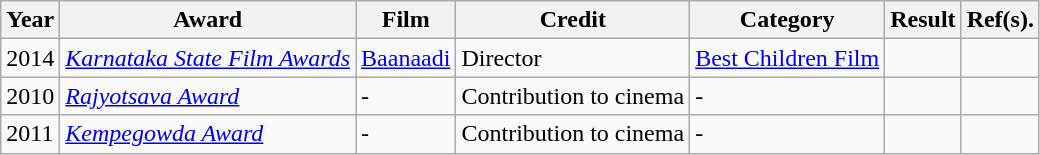<table class="wikitable">
<tr>
<th>Year</th>
<th>Award</th>
<th>Film</th>
<th>Credit</th>
<th>Category</th>
<th>Result</th>
<th>Ref(s).</th>
</tr>
<tr>
<td>2014</td>
<td><em><a href='#'>Karnataka State Film Awards</a></em></td>
<td><a href='#'>Baanaadi</a></td>
<td>Director</td>
<td><a href='#'>Best Children Film</a></td>
<td></td>
<td></td>
</tr>
<tr>
<td>2010</td>
<td><em><a href='#'>Rajyotsava Award</a></em></td>
<td>-</td>
<td>Contribution to cinema</td>
<td>-</td>
<td></td>
<td></td>
</tr>
<tr>
<td>2011</td>
<td><em><a href='#'>Kempegowda Award</a></em></td>
<td>-</td>
<td>Contribution to cinema</td>
<td>-</td>
<td></td>
<td></td>
</tr>
</table>
